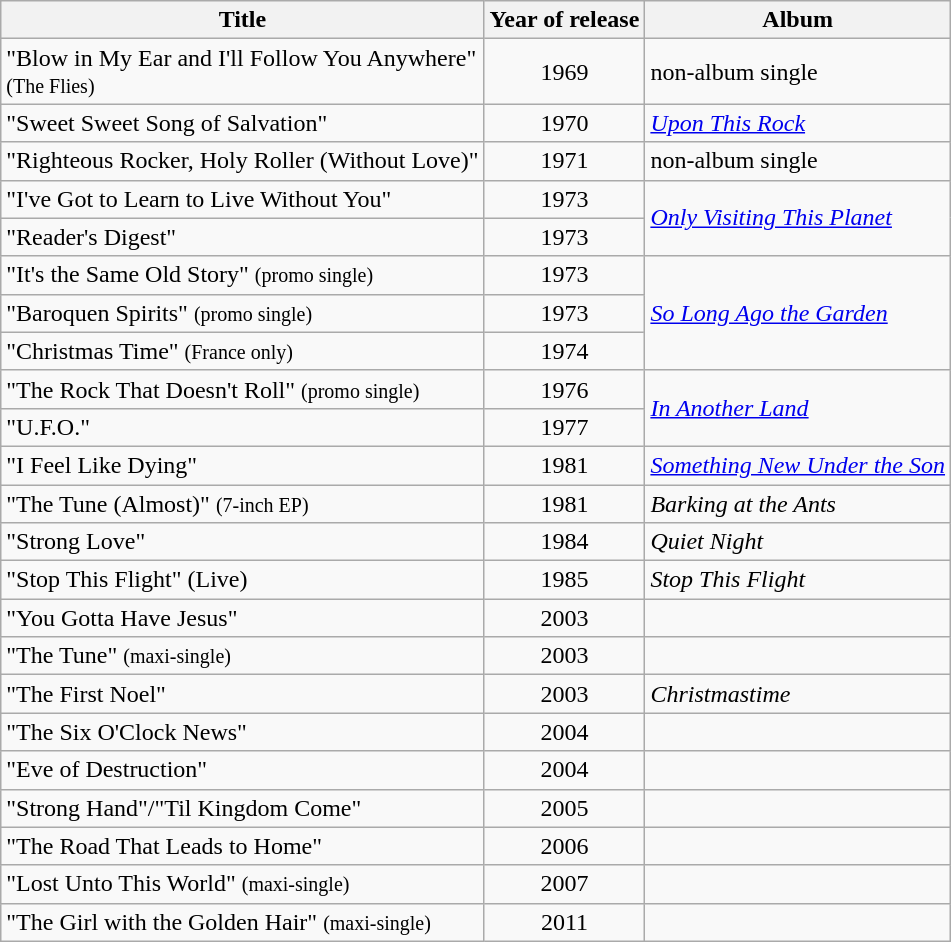<table class="wikitable">
<tr>
<th align="left">Title</th>
<th align="left">Year of release</th>
<th align="left">Album</th>
</tr>
<tr>
<td align="left">"Blow in My Ear and I'll Follow You Anywhere"<br><small>(The Flies)</small></td>
<td style="text-align:center;">1969</td>
<td>non-album single</td>
</tr>
<tr>
<td align="left">"Sweet Sweet Song of Salvation"</td>
<td style="text-align:center;">1970</td>
<td><em><a href='#'>Upon This Rock</a></em></td>
</tr>
<tr>
<td align="left">"Righteous Rocker, Holy Roller (Without Love)"</td>
<td style="text-align:center;">1971</td>
<td>non-album single</td>
</tr>
<tr>
<td align="left">"I've Got to Learn to Live Without You"</td>
<td style="text-align:center;">1973</td>
<td rowspan="2"><em><a href='#'>Only Visiting This Planet</a></em></td>
</tr>
<tr>
<td align="left">"Reader's Digest"</td>
<td style="text-align:center;">1973</td>
</tr>
<tr>
<td align="left">"It's the Same Old Story" <small>(promo single)</small></td>
<td style="text-align:center;">1973</td>
<td rowspan="3"><em><a href='#'>So Long Ago the Garden</a></em></td>
</tr>
<tr>
<td align="left">"Baroquen Spirits" <small>(promo single)</small></td>
<td style="text-align:center;">1973</td>
</tr>
<tr>
<td align="left">"Christmas Time" <small>(France only)</small></td>
<td style="text-align:center;">1974</td>
</tr>
<tr>
<td align="left">"The Rock That Doesn't Roll" <small>(promo single)</small></td>
<td style="text-align:center;">1976</td>
<td rowspan="2"><em><a href='#'>In Another Land</a></em></td>
</tr>
<tr>
<td align="left">"U.F.O."</td>
<td style="text-align:center;">1977</td>
</tr>
<tr>
<td align="left">"I Feel Like Dying"</td>
<td style="text-align:center;">1981</td>
<td><em><a href='#'>Something New Under the Son</a></em></td>
</tr>
<tr>
<td align="left">"The Tune (Almost)" <small>(7-inch EP)</small></td>
<td style="text-align:center;">1981</td>
<td><em>Barking at the Ants</em></td>
</tr>
<tr>
<td align="left">"Strong Love"</td>
<td style="text-align:center;">1984</td>
<td><em>Quiet Night</em></td>
</tr>
<tr>
<td align="left">"Stop This Flight" (Live)</td>
<td style="text-align:center;">1985</td>
<td><em>Stop This Flight</em></td>
</tr>
<tr>
<td align="left">"You Gotta Have Jesus"</td>
<td style="text-align:center;">2003</td>
<td></td>
</tr>
<tr>
<td align="left">"The Tune" <small>(maxi-single)</small></td>
<td style="text-align:center;">2003</td>
<td></td>
</tr>
<tr>
<td align="left">"The First Noel"</td>
<td style="text-align:center;">2003</td>
<td><em>Christmastime</em></td>
</tr>
<tr>
<td align="left">"The Six O'Clock News"</td>
<td style="text-align:center;">2004</td>
<td></td>
</tr>
<tr>
<td align="left">"Eve of Destruction"</td>
<td style="text-align:center;">2004</td>
<td></td>
</tr>
<tr>
<td align="left">"Strong Hand"/"Til Kingdom Come"</td>
<td style="text-align:center;">2005</td>
<td></td>
</tr>
<tr>
<td align="left">"The Road That Leads to Home"</td>
<td style="text-align:center;">2006</td>
<td></td>
</tr>
<tr>
<td align="left">"Lost Unto This World" <small>(maxi-single)</small></td>
<td style="text-align:center;">2007</td>
<td></td>
</tr>
<tr>
<td align="left">"The Girl with the Golden Hair" <small>(maxi-single)</small></td>
<td style="text-align:center;">2011</td>
<td></td>
</tr>
</table>
